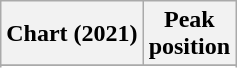<table class="wikitable sortable plainrowheaders" style="text-align:center">
<tr>
<th scope="col">Chart (2021)</th>
<th scope="col">Peak<br> position</th>
</tr>
<tr>
</tr>
<tr>
</tr>
<tr>
</tr>
<tr>
</tr>
<tr>
</tr>
<tr>
</tr>
<tr>
</tr>
<tr>
</tr>
<tr>
</tr>
<tr>
</tr>
<tr>
</tr>
<tr>
</tr>
<tr>
</tr>
<tr>
</tr>
<tr>
</tr>
</table>
